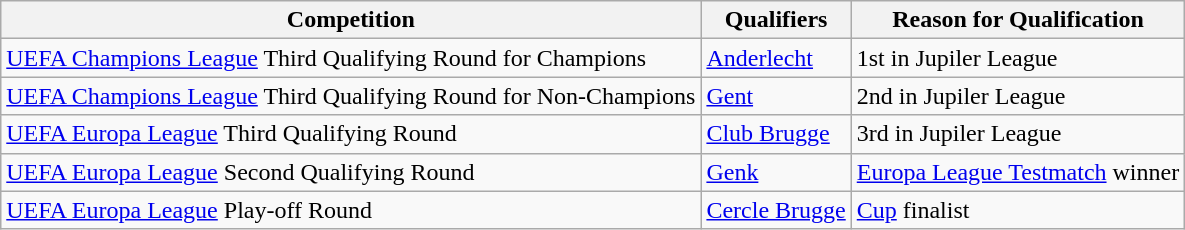<table class="wikitable">
<tr>
<th>Competition</th>
<th>Qualifiers</th>
<th>Reason for Qualification</th>
</tr>
<tr>
<td><a href='#'>UEFA Champions League</a> Third Qualifying Round for Champions</td>
<td><a href='#'>Anderlecht</a></td>
<td>1st in Jupiler League</td>
</tr>
<tr>
<td><a href='#'>UEFA Champions League</a> Third Qualifying Round for Non-Champions</td>
<td><a href='#'>Gent</a></td>
<td>2nd in Jupiler League</td>
</tr>
<tr>
<td><a href='#'>UEFA Europa League</a> Third Qualifying Round</td>
<td><a href='#'>Club Brugge</a></td>
<td>3rd in Jupiler League</td>
</tr>
<tr>
<td><a href='#'>UEFA Europa League</a> Second Qualifying Round</td>
<td><a href='#'>Genk</a></td>
<td><a href='#'>Europa League Testmatch</a> winner</td>
</tr>
<tr>
<td><a href='#'>UEFA Europa League</a> Play-off Round</td>
<td><a href='#'>Cercle Brugge</a></td>
<td><a href='#'>Cup</a> finalist</td>
</tr>
</table>
